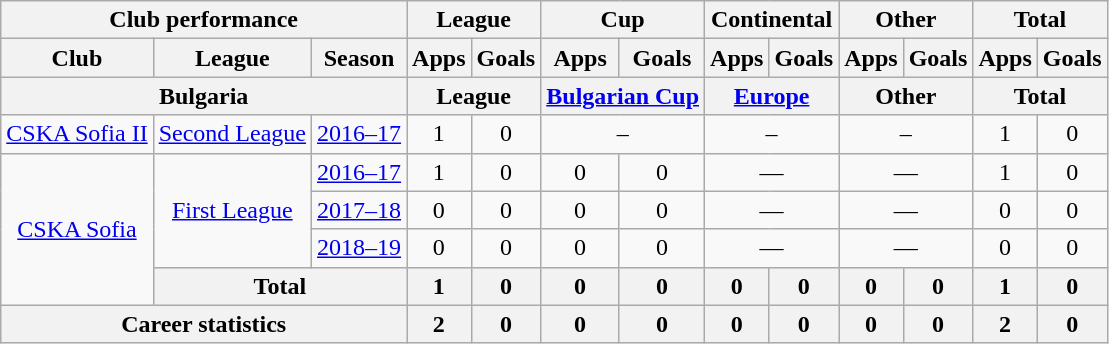<table class="wikitable" style="text-align: center">
<tr>
<th Colspan="3">Club performance</th>
<th Colspan="2">League</th>
<th Colspan="2">Cup</th>
<th Colspan="2">Continental</th>
<th Colspan="2">Other</th>
<th Colspan="3">Total</th>
</tr>
<tr>
<th>Club</th>
<th>League</th>
<th>Season</th>
<th>Apps</th>
<th>Goals</th>
<th>Apps</th>
<th>Goals</th>
<th>Apps</th>
<th>Goals</th>
<th>Apps</th>
<th>Goals</th>
<th>Apps</th>
<th>Goals</th>
</tr>
<tr>
<th Colspan="3">Bulgaria</th>
<th Colspan="2">League</th>
<th Colspan="2"><a href='#'>Bulgarian Cup</a></th>
<th Colspan="2"><a href='#'>Europe</a></th>
<th Colspan="2">Other</th>
<th Colspan="2">Total</th>
</tr>
<tr>
<td rowspan="1" valign="center"><a href='#'>CSKA Sofia II</a></td>
<td rowspan="1"><a href='#'>Second League</a></td>
<td><a href='#'>2016–17</a></td>
<td>1</td>
<td>0</td>
<td colspan="2">–</td>
<td colspan="2">–</td>
<td colspan="2">–</td>
<td>1</td>
<td>0</td>
</tr>
<tr>
<td rowspan="4" valign="center"><a href='#'>CSKA Sofia</a></td>
<td rowspan="3"><a href='#'>First League</a></td>
<td><a href='#'>2016–17</a></td>
<td>1</td>
<td>0</td>
<td>0</td>
<td>0</td>
<td colspan="2">—</td>
<td colspan="2">—</td>
<td>1</td>
<td>0</td>
</tr>
<tr>
<td><a href='#'>2017–18</a></td>
<td>0</td>
<td>0</td>
<td>0</td>
<td>0</td>
<td colspan="2">—</td>
<td colspan="2">—</td>
<td>0</td>
<td>0</td>
</tr>
<tr>
<td><a href='#'>2018–19</a></td>
<td>0</td>
<td>0</td>
<td>0</td>
<td>0</td>
<td colspan="2">—</td>
<td colspan="2">—</td>
<td>0</td>
<td>0</td>
</tr>
<tr>
<th colspan=2>Total</th>
<th>1</th>
<th>0</th>
<th>0</th>
<th>0</th>
<th>0</th>
<th>0</th>
<th>0</th>
<th>0</th>
<th>1</th>
<th>0</th>
</tr>
<tr>
<th colspan="3">Career statistics</th>
<th>2</th>
<th>0</th>
<th>0</th>
<th>0</th>
<th>0</th>
<th>0</th>
<th>0</th>
<th>0</th>
<th>2</th>
<th>0</th>
</tr>
</table>
